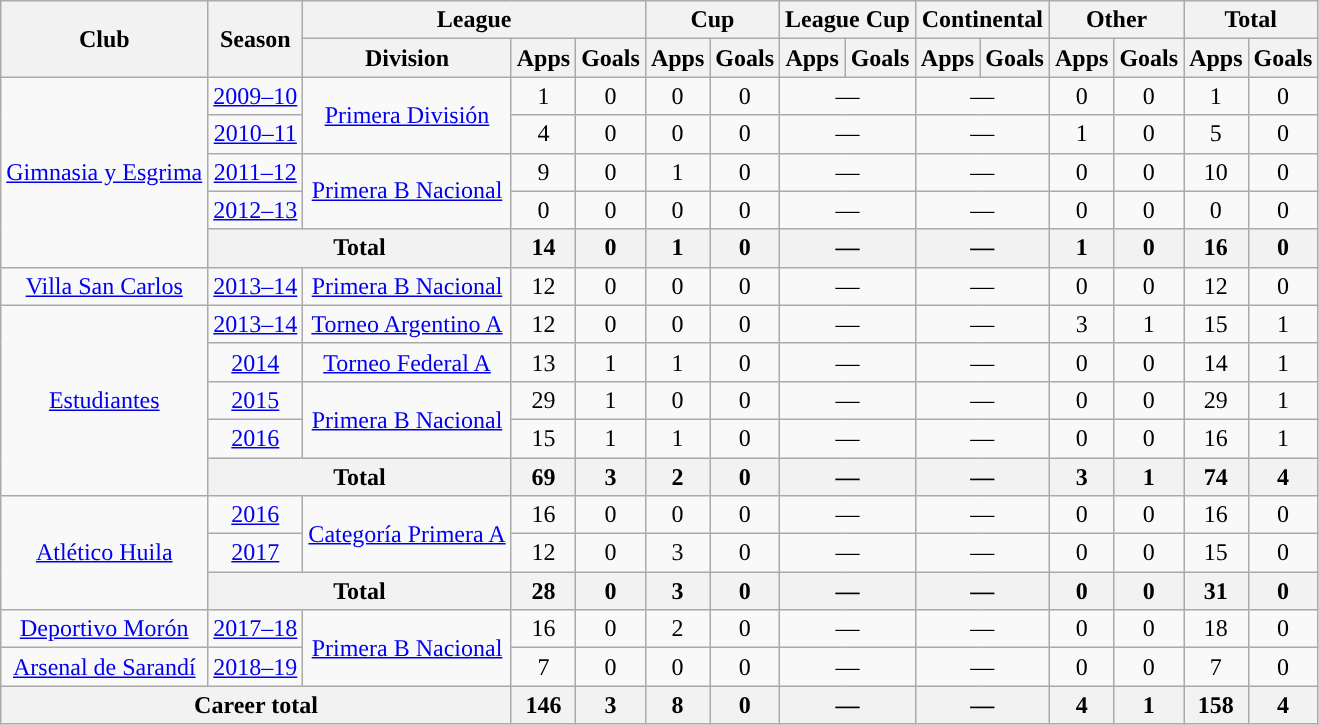<table class="wikitable" style="text-align:center">
<tr>
<th rowspan="2">Club</th>
<th rowspan="2">Season</th>
<th colspan="3">League</th>
<th colspan="2">Cup</th>
<th colspan="2">League Cup</th>
<th colspan="2">Continental</th>
<th colspan="2">Other</th>
<th colspan="2">Total</th>
</tr>
<tr>
<th>Division</th>
<th>Apps</th>
<th>Goals</th>
<th>Apps</th>
<th>Goals</th>
<th>Apps</th>
<th>Goals</th>
<th>Apps</th>
<th>Goals</th>
<th>Apps</th>
<th>Goals</th>
<th>Apps</th>
<th>Goals</th>
</tr>
<tr>
<td rowspan="5"><a href='#'>Gimnasia y Esgrima</a></td>
<td><a href='#'>2009–10</a></td>
<td rowspan="2"><a href='#'>Primera División</a></td>
<td>1</td>
<td>0</td>
<td>0</td>
<td>0</td>
<td colspan="2">—</td>
<td colspan="2">—</td>
<td>0</td>
<td>0</td>
<td>1</td>
<td>0</td>
</tr>
<tr>
<td><a href='#'>2010–11</a></td>
<td>4</td>
<td>0</td>
<td>0</td>
<td>0</td>
<td colspan="2">—</td>
<td colspan="2">—</td>
<td>1</td>
<td>0</td>
<td>5</td>
<td>0</td>
</tr>
<tr>
<td><a href='#'>2011–12</a></td>
<td rowspan="2"><a href='#'>Primera B Nacional</a></td>
<td>9</td>
<td>0</td>
<td>1</td>
<td>0</td>
<td colspan="2">—</td>
<td colspan="2">—</td>
<td>0</td>
<td>0</td>
<td>10</td>
<td>0</td>
</tr>
<tr>
<td><a href='#'>2012–13</a></td>
<td>0</td>
<td>0</td>
<td>0</td>
<td>0</td>
<td colspan="2">—</td>
<td colspan="2">—</td>
<td>0</td>
<td>0</td>
<td>0</td>
<td>0</td>
</tr>
<tr>
<th colspan="2">Total</th>
<th>14</th>
<th>0</th>
<th>1</th>
<th>0</th>
<th colspan="2">—</th>
<th colspan="2">—</th>
<th>1</th>
<th>0</th>
<th>16</th>
<th>0</th>
</tr>
<tr>
<td rowspan="1"><a href='#'>Villa San Carlos</a></td>
<td><a href='#'>2013–14</a></td>
<td rowspan="1"><a href='#'>Primera B Nacional</a></td>
<td>12</td>
<td>0</td>
<td>0</td>
<td>0</td>
<td colspan="2">—</td>
<td colspan="2">—</td>
<td>0</td>
<td>0</td>
<td>12</td>
<td>0</td>
</tr>
<tr>
<td rowspan="5"><a href='#'>Estudiantes</a></td>
<td><a href='#'>2013–14</a></td>
<td rowspan="1"><a href='#'>Torneo Argentino A</a></td>
<td>12</td>
<td>0</td>
<td>0</td>
<td>0</td>
<td colspan="2">—</td>
<td colspan="2">—</td>
<td>3</td>
<td>1</td>
<td>15</td>
<td>1</td>
</tr>
<tr>
<td><a href='#'>2014</a></td>
<td rowspan="1"><a href='#'>Torneo Federal A</a></td>
<td>13</td>
<td>1</td>
<td>1</td>
<td>0</td>
<td colspan="2">—</td>
<td colspan="2">—</td>
<td>0</td>
<td>0</td>
<td>14</td>
<td>1</td>
</tr>
<tr>
<td><a href='#'>2015</a></td>
<td rowspan="2"><a href='#'>Primera B Nacional</a></td>
<td>29</td>
<td>1</td>
<td>0</td>
<td>0</td>
<td colspan="2">—</td>
<td colspan="2">—</td>
<td>0</td>
<td>0</td>
<td>29</td>
<td>1</td>
</tr>
<tr>
<td><a href='#'>2016</a></td>
<td>15</td>
<td>1</td>
<td>1</td>
<td>0</td>
<td colspan="2">—</td>
<td colspan="2">—</td>
<td>0</td>
<td>0</td>
<td>16</td>
<td>1</td>
</tr>
<tr>
<th colspan="2">Total</th>
<th>69</th>
<th>3</th>
<th>2</th>
<th>0</th>
<th colspan="2">—</th>
<th colspan="2">—</th>
<th>3</th>
<th>1</th>
<th>74</th>
<th>4</th>
</tr>
<tr>
<td rowspan="3"><a href='#'>Atlético Huila</a></td>
<td><a href='#'>2016</a></td>
<td rowspan="2"><a href='#'>Categoría Primera A</a></td>
<td>16</td>
<td>0</td>
<td>0</td>
<td>0</td>
<td colspan="2">—</td>
<td colspan="2">—</td>
<td>0</td>
<td>0</td>
<td>16</td>
<td>0</td>
</tr>
<tr>
<td><a href='#'>2017</a></td>
<td>12</td>
<td>0</td>
<td>3</td>
<td>0</td>
<td colspan="2">—</td>
<td colspan="2">—</td>
<td>0</td>
<td>0</td>
<td>15</td>
<td>0</td>
</tr>
<tr>
<th colspan="2">Total</th>
<th>28</th>
<th>0</th>
<th>3</th>
<th>0</th>
<th colspan="2">—</th>
<th colspan="2">—</th>
<th>0</th>
<th>0</th>
<th>31</th>
<th>0</th>
</tr>
<tr>
<td rowspan="1"><a href='#'>Deportivo Morón</a></td>
<td><a href='#'>2017–18</a></td>
<td rowspan="2"><a href='#'>Primera B Nacional</a></td>
<td>16</td>
<td>0</td>
<td>2</td>
<td>0</td>
<td colspan="2">—</td>
<td colspan="2">—</td>
<td>0</td>
<td>0</td>
<td>18</td>
<td>0</td>
</tr>
<tr>
<td rowspan="1"><a href='#'>Arsenal de Sarandí</a></td>
<td><a href='#'>2018–19</a></td>
<td>7</td>
<td>0</td>
<td>0</td>
<td>0</td>
<td colspan="2">—</td>
<td colspan="2">—</td>
<td>0</td>
<td>0</td>
<td>7</td>
<td>0</td>
</tr>
<tr>
<th colspan="3">Career total</th>
<th>146</th>
<th>3</th>
<th>8</th>
<th>0</th>
<th colspan="2">—</th>
<th colspan="2">—</th>
<th>4</th>
<th>1</th>
<th>158</th>
<th>4</th>
</tr>
</table>
